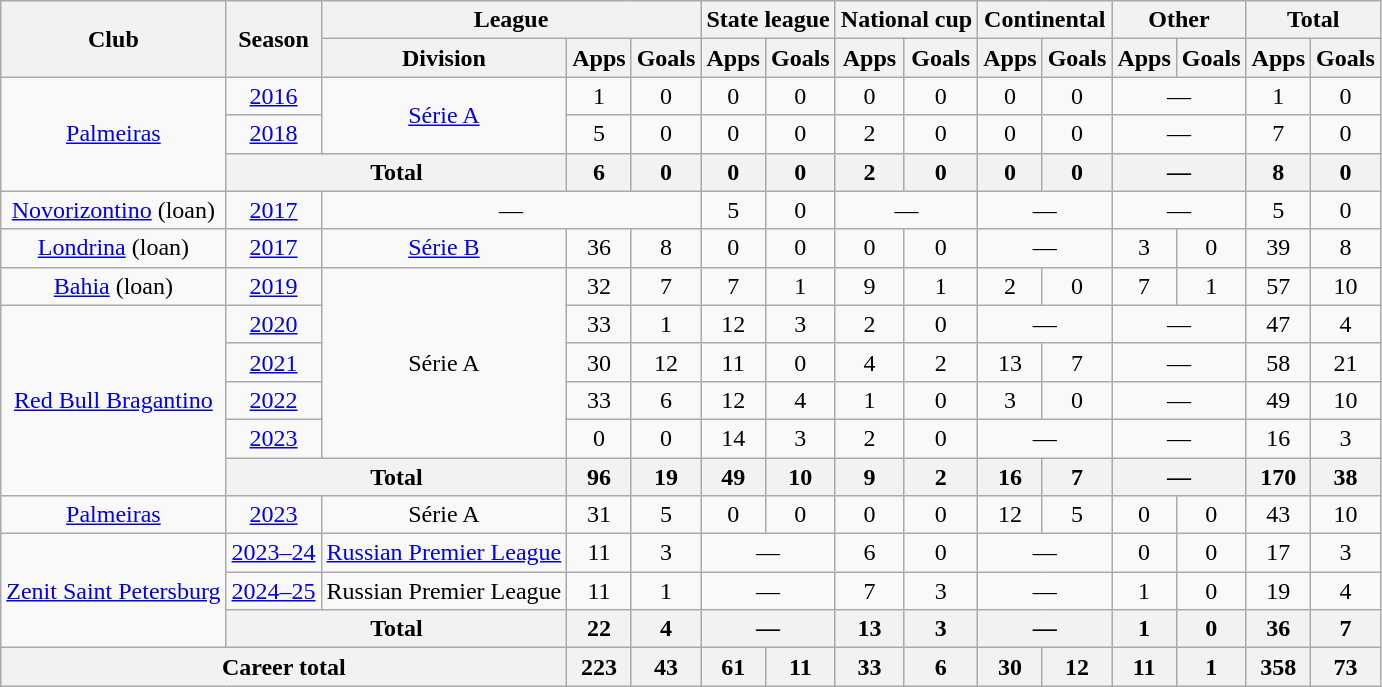<table class="wikitable" style="text-align: center">
<tr>
<th rowspan="2">Club</th>
<th rowspan="2">Season</th>
<th colspan="3">League</th>
<th colspan="2">State league</th>
<th colspan="2">National cup</th>
<th colspan="2">Continental</th>
<th colspan="2">Other</th>
<th colspan="2">Total</th>
</tr>
<tr>
<th>Division</th>
<th>Apps</th>
<th>Goals</th>
<th>Apps</th>
<th>Goals</th>
<th>Apps</th>
<th>Goals</th>
<th>Apps</th>
<th>Goals</th>
<th>Apps</th>
<th>Goals</th>
<th>Apps</th>
<th>Goals</th>
</tr>
<tr>
<td rowspan="3" valign="center"><a href='#'>Palmeiras</a></td>
<td><a href='#'>2016</a></td>
<td rowspan="2"><a href='#'>Série A</a></td>
<td>1</td>
<td>0</td>
<td>0</td>
<td>0</td>
<td>0</td>
<td>0</td>
<td>0</td>
<td>0</td>
<td colspan="2">—</td>
<td>1</td>
<td>0</td>
</tr>
<tr>
<td><a href='#'>2018</a></td>
<td>5</td>
<td>0</td>
<td>0</td>
<td>0</td>
<td>2</td>
<td>0</td>
<td>0</td>
<td>0</td>
<td colspan="2">—</td>
<td>7</td>
<td>0</td>
</tr>
<tr>
<th colspan="2">Total</th>
<th>6</th>
<th>0</th>
<th>0</th>
<th>0</th>
<th>2</th>
<th>0</th>
<th>0</th>
<th>0</th>
<th colspan="2">—</th>
<th>8</th>
<th>0</th>
</tr>
<tr>
<td valign="center"><a href='#'>Novorizontino</a> (loan)</td>
<td><a href='#'>2017</a></td>
<td colspan="3">—</td>
<td>5</td>
<td>0</td>
<td colspan="2">—</td>
<td colspan="2">—</td>
<td colspan="2">—</td>
<td>5</td>
<td>0</td>
</tr>
<tr>
<td valign="center"><a href='#'>Londrina</a> (loan)</td>
<td><a href='#'>2017</a></td>
<td><a href='#'>Série B</a></td>
<td>36</td>
<td>8</td>
<td>0</td>
<td>0</td>
<td>0</td>
<td>0</td>
<td colspan="2">—</td>
<td>3</td>
<td>0</td>
<td>39</td>
<td>8</td>
</tr>
<tr>
<td valign="center"><a href='#'>Bahia</a> (loan)</td>
<td><a href='#'>2019</a></td>
<td rowspan="5">Série A</td>
<td>32</td>
<td>7</td>
<td>7</td>
<td>1</td>
<td>9</td>
<td>1</td>
<td>2</td>
<td>0</td>
<td>7</td>
<td>1</td>
<td>57</td>
<td>10</td>
</tr>
<tr>
<td rowspan="5"><a href='#'>Red Bull Bragantino</a></td>
<td><a href='#'>2020</a></td>
<td>33</td>
<td>1</td>
<td>12</td>
<td>3</td>
<td>2</td>
<td>0</td>
<td colspan="2">—</td>
<td colspan="2">—</td>
<td>47</td>
<td>4</td>
</tr>
<tr>
<td><a href='#'>2021</a></td>
<td>30</td>
<td>12</td>
<td>11</td>
<td>0</td>
<td>4</td>
<td>2</td>
<td>13</td>
<td>7</td>
<td colspan="2">—</td>
<td>58</td>
<td>21</td>
</tr>
<tr>
<td><a href='#'>2022</a></td>
<td>33</td>
<td>6</td>
<td>12</td>
<td>4</td>
<td>1</td>
<td>0</td>
<td>3</td>
<td>0</td>
<td colspan="2">—</td>
<td>49</td>
<td>10</td>
</tr>
<tr>
<td><a href='#'>2023</a></td>
<td>0</td>
<td>0</td>
<td>14</td>
<td>3</td>
<td>2</td>
<td>0</td>
<td colspan="2">—</td>
<td colspan="2">—</td>
<td>16</td>
<td>3</td>
</tr>
<tr>
<th colspan="2">Total</th>
<th>96</th>
<th>19</th>
<th>49</th>
<th>10</th>
<th>9</th>
<th>2</th>
<th>16</th>
<th>7</th>
<th colspan="2">—</th>
<th>170</th>
<th>38</th>
</tr>
<tr>
<td valign="center"><a href='#'>Palmeiras</a></td>
<td><a href='#'>2023</a></td>
<td>Série A</td>
<td>31</td>
<td>5</td>
<td>0</td>
<td>0</td>
<td>0</td>
<td>0</td>
<td>12</td>
<td>5</td>
<td>0</td>
<td>0</td>
<td>43</td>
<td>10</td>
</tr>
<tr>
<td rowspan="3"><a href='#'>Zenit Saint Petersburg</a></td>
<td><a href='#'>2023–24</a></td>
<td><a href='#'>Russian Premier League</a></td>
<td>11</td>
<td>3</td>
<td colspan="2">—</td>
<td>6</td>
<td>0</td>
<td colspan="2">—</td>
<td>0</td>
<td>0</td>
<td>17</td>
<td>3</td>
</tr>
<tr>
<td><a href='#'>2024–25</a></td>
<td>Russian Premier League</td>
<td>11</td>
<td>1</td>
<td colspan=2>—</td>
<td>7</td>
<td>3</td>
<td colspan=2>—</td>
<td>1</td>
<td>0</td>
<td>19</td>
<td>4</td>
</tr>
<tr>
<th colspan="2">Total</th>
<th>22</th>
<th>4</th>
<th colspan="2">—</th>
<th>13</th>
<th>3</th>
<th colspan="2">—</th>
<th>1</th>
<th>0</th>
<th>36</th>
<th>7</th>
</tr>
<tr>
<th colspan="3">Career total</th>
<th>223</th>
<th>43</th>
<th>61</th>
<th>11</th>
<th>33</th>
<th>6</th>
<th>30</th>
<th>12</th>
<th>11</th>
<th>1</th>
<th>358</th>
<th>73</th>
</tr>
</table>
